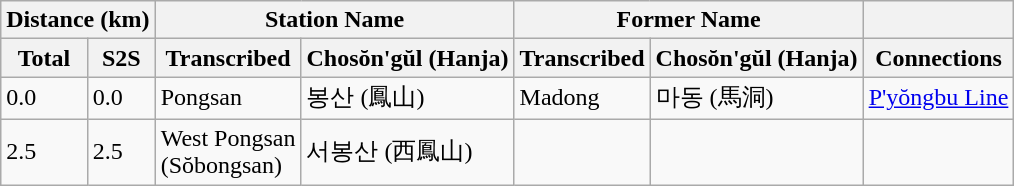<table class="wikitable">
<tr>
<th colspan="2">Distance (km)</th>
<th colspan="2">Station Name</th>
<th colspan="2">Former Name</th>
<th></th>
</tr>
<tr>
<th>Total</th>
<th>S2S</th>
<th>Transcribed</th>
<th>Chosŏn'gŭl (Hanja)</th>
<th>Transcribed</th>
<th>Chosŏn'gŭl (Hanja)</th>
<th>Connections</th>
</tr>
<tr>
<td>0.0</td>
<td>0.0</td>
<td>Pongsan</td>
<td>봉산 (鳳山)</td>
<td>Madong</td>
<td>마동 (馬洞)</td>
<td><a href='#'>P'yŏngbu Line</a></td>
</tr>
<tr>
<td>2.5</td>
<td>2.5</td>
<td>West Pongsan<br>(Sŏbongsan)</td>
<td>서봉산 (西鳳山)</td>
<td></td>
<td></td>
<td></td>
</tr>
</table>
